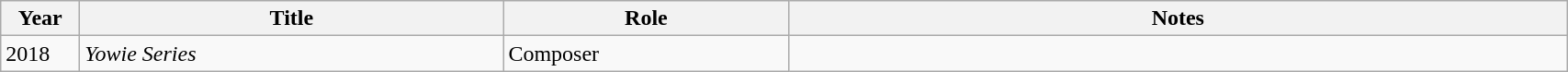<table class="wikitable sortable" width="90%">
<tr>
<th width="50px">Year</th>
<th width="300px">Title</th>
<th width="200px">Role</th>
<th class="unsortable">Notes</th>
</tr>
<tr>
<td>2018</td>
<td><em>Yowie Series</em></td>
<td>Composer</td>
</tr>
</table>
